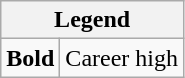<table class="wikitable mw-collapsible mw-collapsed">
<tr>
<th colspan="2">Legend</th>
</tr>
<tr>
<td><strong>Bold</strong></td>
<td>Career high</td>
</tr>
</table>
